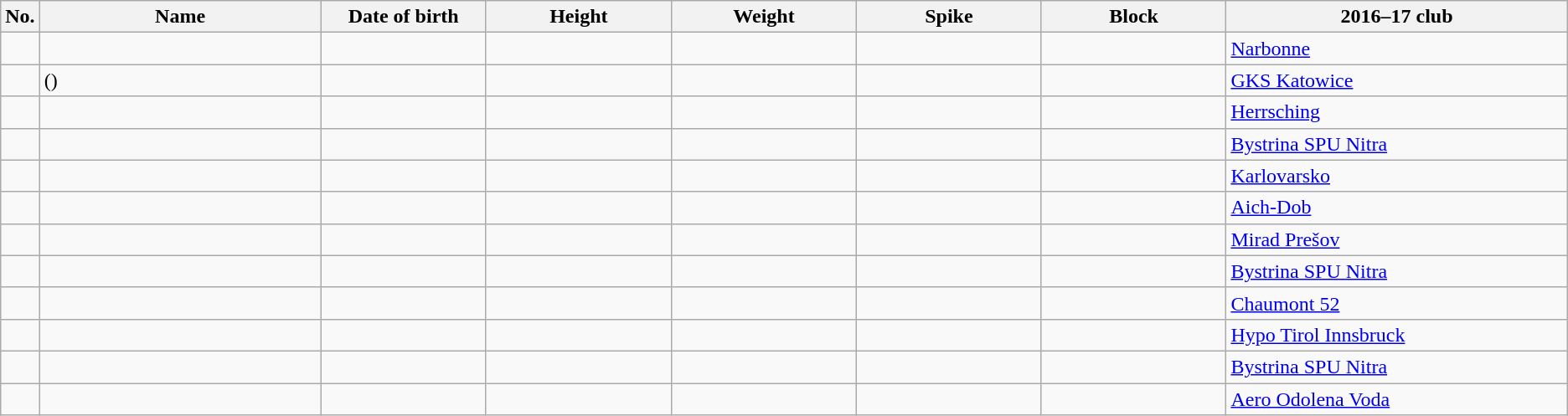<table class="wikitable sortable" style="font-size:100%; text-align:center;">
<tr>
<th>No.</th>
<th style="width:14em">Name</th>
<th style="width:8em">Date of birth</th>
<th style="width:9em">Height</th>
<th style="width:9em">Weight</th>
<th style="width:9em">Spike</th>
<th style="width:9em">Block</th>
<th style="width:17em">2016–17 club</th>
</tr>
<tr>
<td></td>
<td style="text-align:left;"></td>
<td style="text-align:right;"></td>
<td></td>
<td></td>
<td></td>
<td></td>
<td style="text-align:left;"> <a href='#'>Narbonne</a></td>
</tr>
<tr>
<td></td>
<td style="text-align:left;"> ()</td>
<td style="text-align:right;"></td>
<td></td>
<td></td>
<td></td>
<td></td>
<td style="text-align:left;"> <a href='#'>GKS Katowice</a></td>
</tr>
<tr>
<td></td>
<td style="text-align:left;"></td>
<td style="text-align:right;"></td>
<td></td>
<td></td>
<td></td>
<td></td>
<td style="text-align:left;"> <a href='#'>Herrsching</a></td>
</tr>
<tr>
<td></td>
<td style="text-align:left;"></td>
<td style="text-align:right;"></td>
<td></td>
<td></td>
<td></td>
<td></td>
<td style="text-align:left;"> <a href='#'>Bystrina SPU Nitra</a></td>
</tr>
<tr>
<td></td>
<td style="text-align:left;"></td>
<td style="text-align:right;"></td>
<td></td>
<td></td>
<td></td>
<td></td>
<td style="text-align:left;"> <a href='#'>Karlovarsko</a></td>
</tr>
<tr>
<td></td>
<td style="text-align:left;"></td>
<td style="text-align:right;"></td>
<td></td>
<td></td>
<td></td>
<td></td>
<td style="text-align:left;"> <a href='#'>Aich-Dob</a></td>
</tr>
<tr>
<td></td>
<td style="text-align:left;"></td>
<td style="text-align:right;"></td>
<td></td>
<td></td>
<td></td>
<td></td>
<td style="text-align:left;"> <a href='#'>Mirad Prešov</a></td>
</tr>
<tr>
<td></td>
<td style="text-align:left;"></td>
<td style="text-align:right;"></td>
<td></td>
<td></td>
<td></td>
<td></td>
<td style="text-align:left;"> <a href='#'>Bystrina SPU Nitra</a></td>
</tr>
<tr>
<td></td>
<td style="text-align:left;"></td>
<td style="text-align:right;"></td>
<td></td>
<td></td>
<td></td>
<td></td>
<td style="text-align:left;"> <a href='#'>Chaumont 52</a></td>
</tr>
<tr>
<td></td>
<td style="text-align:left;"></td>
<td style="text-align:right;"></td>
<td></td>
<td></td>
<td></td>
<td></td>
<td style="text-align:left;"> <a href='#'>Hypo Tirol Innsbruck</a></td>
</tr>
<tr>
<td></td>
<td style="text-align:left;"></td>
<td style="text-align:right;"></td>
<td></td>
<td></td>
<td></td>
<td></td>
<td style="text-align:left;"> <a href='#'>Bystrina SPU Nitra</a></td>
</tr>
<tr>
<td></td>
<td style="text-align:left;"></td>
<td style="text-align:right;"></td>
<td></td>
<td></td>
<td></td>
<td></td>
<td style="text-align:left;"> <a href='#'>Aero Odolena Voda</a></td>
</tr>
</table>
